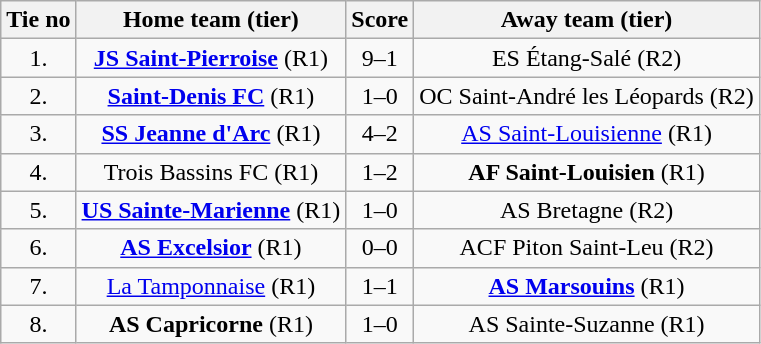<table class="wikitable" style="text-align: center">
<tr>
<th>Tie no</th>
<th>Home team (tier)</th>
<th>Score</th>
<th>Away team (tier)</th>
</tr>
<tr>
<td>1.</td>
<td> <strong><a href='#'>JS Saint-Pierroise</a></strong> (R1)</td>
<td>9–1</td>
<td>ES Étang-Salé (R2) </td>
</tr>
<tr>
<td>2.</td>
<td> <strong><a href='#'>Saint-Denis FC</a></strong> (R1)</td>
<td>1–0</td>
<td>OC Saint-André les Léopards (R2) </td>
</tr>
<tr>
<td>3.</td>
<td> <strong><a href='#'>SS Jeanne d'Arc</a></strong> (R1)</td>
<td>4–2</td>
<td><a href='#'>AS Saint-Louisienne</a> (R1) </td>
</tr>
<tr>
<td>4.</td>
<td> Trois Bassins FC (R1)</td>
<td>1–2</td>
<td><strong>AF Saint-Louisien</strong> (R1) </td>
</tr>
<tr>
<td>5.</td>
<td> <strong><a href='#'>US Sainte-Marienne</a></strong> (R1)</td>
<td>1–0</td>
<td>AS Bretagne (R2) </td>
</tr>
<tr>
<td>6.</td>
<td> <strong><a href='#'>AS Excelsior</a></strong> (R1)</td>
<td>0–0 </td>
<td>ACF Piton Saint-Leu (R2) </td>
</tr>
<tr>
<td>7.</td>
<td> <a href='#'>La Tamponnaise</a> (R1)</td>
<td>1–1 </td>
<td><strong><a href='#'>AS Marsouins</a></strong> (R1) </td>
</tr>
<tr>
<td>8.</td>
<td> <strong>AS Capricorne</strong> (R1)</td>
<td>1–0 </td>
<td>AS Sainte-Suzanne (R1) </td>
</tr>
</table>
